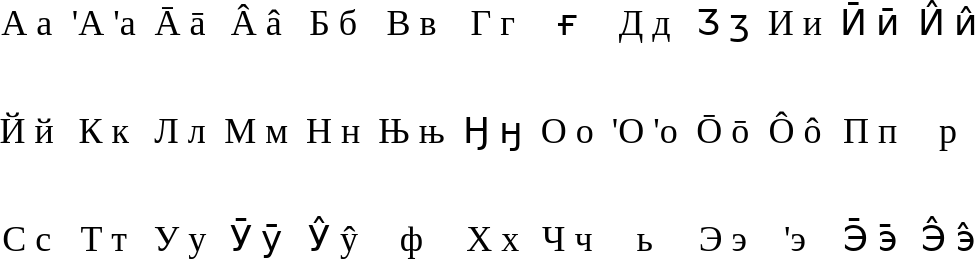<table class=standard cellpadding=5 style="font-size: 1.5em; line-height: 2.5em; text-align: center;">
<tr>
<td style=«width:3em;»>А а</td>
<td style=«width:3em;»>'А 'а</td>
<td style=«width:3em;»>Ā ā</td>
<td style=«width:3em;»>Â â</td>
<td style=«width:3em;»>Б б</td>
<td style=«width:3em;»>В в</td>
<td style=«width:3em;»>Г г</td>
<td style=«width:3em;»>ғ</td>
<td style=«width:3em;»>Д д</td>
<td style=«width:3em;»>Ӡ ӡ</td>
<td style=«width:3em;»>И и</td>
<td style=«width:3em;»>Ӣ ӣ</td>
<td style=«width:3em;»>И̂ и̂</td>
</tr>
<tr>
<td style=«width:3em;»>Й й</td>
<td style=«width:3em;»>К к</td>
<td style=«width:3em;»>Л л</td>
<td style=«width:3em;»>М м</td>
<td style=«width:3em;»>Н н</td>
<td style=«width:3em;»>Њ њ</td>
<td style=«width:3em;»>Ӈ ӈ</td>
<td style=«width:3em;»>О о</td>
<td style=«width:3em;»>'О 'о</td>
<td style=«width:3em;»>Ō ō</td>
<td style=«width:3em;»>Ô ô</td>
<td style=«width:3em;»>П п</td>
<td style=«width:3em;»>р</td>
</tr>
<tr>
<td style=«width:3em;»>С с</td>
<td style=«width:3em;»>Т т</td>
<td style=«width:3em;»>У у</td>
<td style=«width:3em;»>Ӯ ӯ</td>
<td style=«width:3em;»>У̂ ŷ</td>
<td style=«width:3em;»>ф</td>
<td style=«width:3em;»>Х х</td>
<td style=«width:3em;»>Ч ч</td>
<td style=«width:3em;»>ь</td>
<td style=«width:3em;»>Э э</td>
<td style=«width:3em;»>'э</td>
<td style=«width:3em;»>Э̄ э̄</td>
<td style=«width:3em;»>Э̂ э̂</td>
</tr>
</table>
